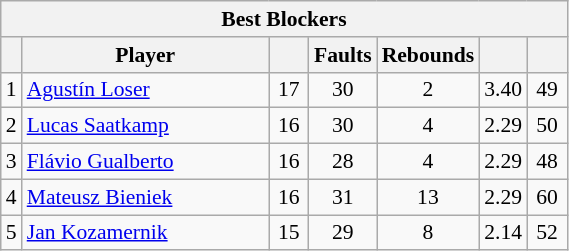<table class="wikitable sortable" style=font-size:90%>
<tr>
<th colspan=7>Best Blockers</th>
</tr>
<tr>
<th></th>
<th width=158>Player</th>
<th width=20></th>
<th width=20>Faults</th>
<th width=20>Rebounds</th>
<th width=20></th>
<th width=20></th>
</tr>
<tr>
<td align=center>1</td>
<td> <a href='#'>Agustín Loser</a></td>
<td align=center>17</td>
<td align=center>30</td>
<td align=center>2</td>
<td align=center>3.40</td>
<td align=center>49</td>
</tr>
<tr>
<td align=center>2</td>
<td> <a href='#'>Lucas Saatkamp</a></td>
<td align=center>16</td>
<td align=center>30</td>
<td align=center>4</td>
<td align=center>2.29</td>
<td align=center>50</td>
</tr>
<tr>
<td align=center>3</td>
<td> <a href='#'>Flávio Gualberto</a></td>
<td align=center>16</td>
<td align=center>28</td>
<td align=center>4</td>
<td align=center>2.29</td>
<td align=center>48</td>
</tr>
<tr>
<td align=center>4</td>
<td> <a href='#'>Mateusz Bieniek</a></td>
<td align=center>16</td>
<td align=center>31</td>
<td align=center>13</td>
<td align=center>2.29</td>
<td align=center>60</td>
</tr>
<tr>
<td align=center>5</td>
<td> <a href='#'>Jan Kozamernik</a></td>
<td align=center>15</td>
<td align=center>29</td>
<td align=center>8</td>
<td align=center>2.14</td>
<td align=center>52</td>
</tr>
</table>
